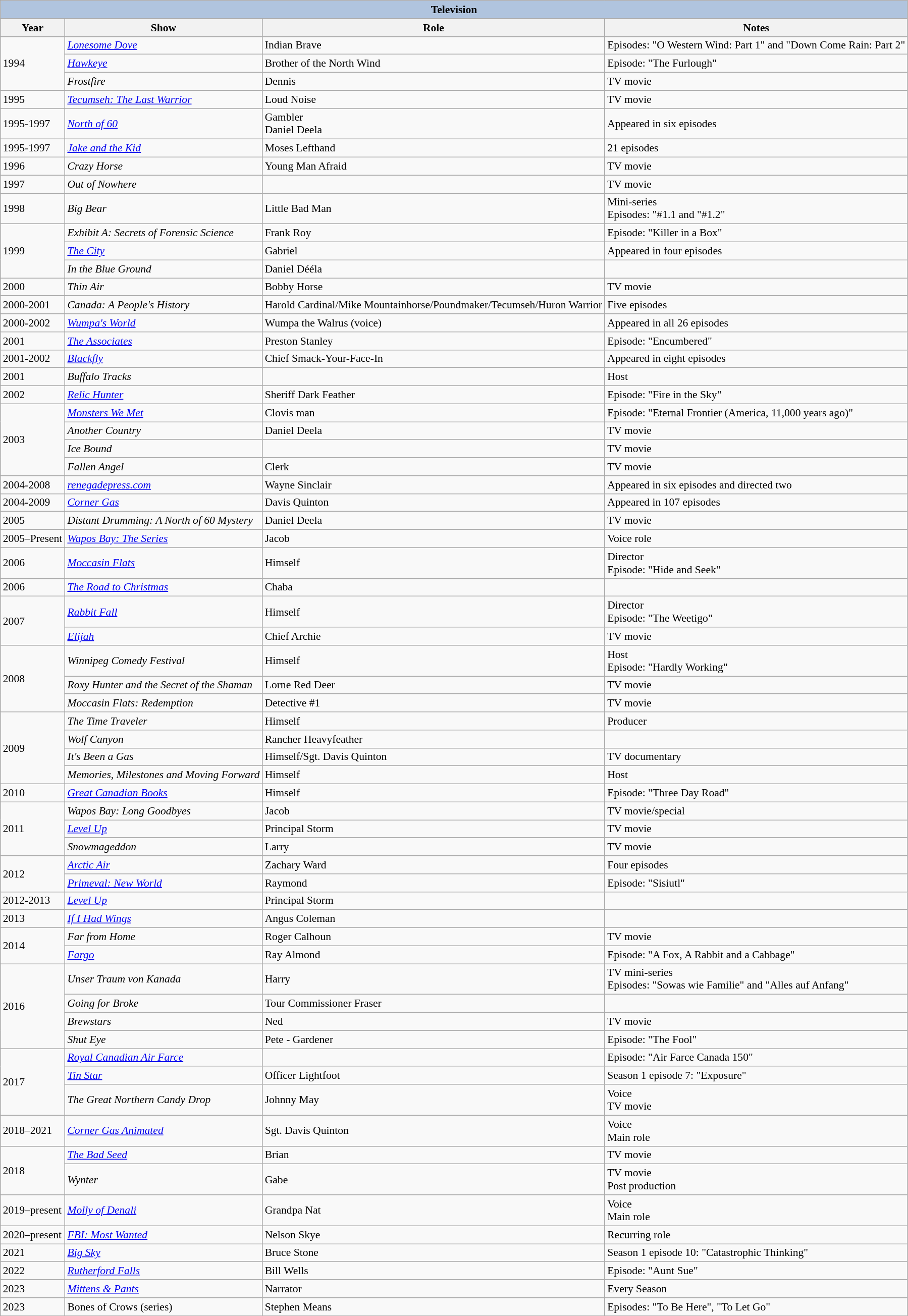<table class="wikitable sortable" style="font-size:90%;">
<tr>
<th colspan=4 style="background:#B0C4DE;">Television</th>
</tr>
<tr align="center">
<th>Year</th>
<th>Show</th>
<th>Role</th>
<th class="unsortable">Notes</th>
</tr>
<tr>
<td rowspan=3>1994</td>
<td><em><a href='#'>Lonesome Dove</a></em></td>
<td>Indian Brave</td>
<td>Episodes: "O Western Wind: Part 1" and "Down Come Rain: Part 2"</td>
</tr>
<tr>
<td><em><a href='#'>Hawkeye</a></em></td>
<td>Brother of the North Wind</td>
<td>Episode: "The Furlough"</td>
</tr>
<tr>
<td><em>Frostfire</em></td>
<td>Dennis</td>
<td>TV movie</td>
</tr>
<tr>
<td>1995</td>
<td><em><a href='#'>Tecumseh: The Last Warrior</a></em></td>
<td>Loud Noise</td>
<td>TV movie</td>
</tr>
<tr>
<td>1995-1997</td>
<td><em><a href='#'>North of 60</a></em></td>
<td>Gambler<br>Daniel Deela</td>
<td>Appeared in six episodes</td>
</tr>
<tr>
<td>1995-1997</td>
<td><em><a href='#'>Jake and the Kid</a></em></td>
<td>Moses Lefthand</td>
<td>21 episodes</td>
</tr>
<tr>
<td>1996</td>
<td><em>Crazy Horse</em></td>
<td>Young Man Afraid</td>
<td>TV movie</td>
</tr>
<tr>
<td>1997</td>
<td><em>Out of Nowhere</em></td>
<td></td>
<td>TV movie</td>
</tr>
<tr>
<td>1998</td>
<td><em>Big Bear</em></td>
<td>Little Bad Man</td>
<td>Mini-series<br> Episodes: "#1.1 and "#1.2"</td>
</tr>
<tr>
<td rowspan=3>1999</td>
<td><em>Exhibit A: Secrets of Forensic Science</em></td>
<td>Frank Roy</td>
<td>Episode: "Killer in a Box"</td>
</tr>
<tr>
<td data-sort-value="City, The"><em><a href='#'>The City</a></em></td>
<td>Gabriel</td>
<td>Appeared in four episodes</td>
</tr>
<tr>
<td><em>In the Blue Ground</em></td>
<td>Daniel Dééla</td>
<td></td>
</tr>
<tr>
<td>2000</td>
<td><em>Thin Air</em></td>
<td>Bobby Horse</td>
<td>TV movie</td>
</tr>
<tr>
<td>2000-2001</td>
<td><em>Canada: A People's History</em></td>
<td>Harold Cardinal/Mike Mountainhorse/Poundmaker/Tecumseh/Huron Warrior</td>
<td>Five episodes</td>
</tr>
<tr>
<td>2000-2002</td>
<td><em><a href='#'>Wumpa's World</a></em></td>
<td>Wumpa the Walrus (voice)</td>
<td>Appeared in all 26 episodes</td>
</tr>
<tr>
<td>2001</td>
<td data-sort-value="Associates, The"><em><a href='#'>The Associates</a></em></td>
<td>Preston Stanley</td>
<td>Episode: "Encumbered"</td>
</tr>
<tr>
<td>2001-2002</td>
<td><em><a href='#'>Blackfly</a></em></td>
<td>Chief Smack-Your-Face-In</td>
<td>Appeared in eight episodes</td>
</tr>
<tr>
<td>2001</td>
<td><em>Buffalo Tracks</em></td>
<td Himself></td>
<td>Host</td>
</tr>
<tr>
<td>2002</td>
<td><em><a href='#'>Relic Hunter</a></em></td>
<td>Sheriff Dark Feather</td>
<td>Episode: "Fire in the Sky"</td>
</tr>
<tr>
<td rowspan=4>2003</td>
<td><em><a href='#'>Monsters We Met</a></em></td>
<td>Clovis man</td>
<td>Episode: "Eternal Frontier (America, 11,000 years ago)"</td>
</tr>
<tr>
<td><em>Another Country</em></td>
<td>Daniel Deela</td>
<td>TV movie</td>
</tr>
<tr>
<td><em>Ice Bound</em></td>
<td></td>
<td>TV movie</td>
</tr>
<tr>
<td><em>Fallen Angel</em></td>
<td>Clerk</td>
<td>TV movie</td>
</tr>
<tr>
<td>2004-2008</td>
<td><em><a href='#'>renegadepress.com</a></em></td>
<td>Wayne Sinclair</td>
<td>Appeared in six episodes and directed two</td>
</tr>
<tr>
<td>2004-2009</td>
<td><em><a href='#'>Corner Gas</a></em></td>
<td>Davis Quinton</td>
<td>Appeared in 107 episodes</td>
</tr>
<tr>
<td>2005</td>
<td><em>Distant Drumming: A North of 60 Mystery</em></td>
<td>Daniel Deela</td>
<td>TV movie</td>
</tr>
<tr>
<td>2005–Present</td>
<td><em><a href='#'>Wapos Bay: The Series</a></em></td>
<td>Jacob</td>
<td>Voice role</td>
</tr>
<tr>
<td>2006</td>
<td><em><a href='#'>Moccasin Flats</a></em></td>
<td>Himself</td>
<td>Director<br>Episode: "Hide and Seek"</td>
</tr>
<tr>
<td>2006</td>
<td data-sort-value="Road to Christmas, The"><em><a href='#'>The Road to Christmas</a></em></td>
<td>Chaba</td>
<td></td>
</tr>
<tr>
<td rowspan=2>2007</td>
<td><em><a href='#'>Rabbit Fall</a></em></td>
<td>Himself</td>
<td>Director<br>Episode: "The Weetigo"</td>
</tr>
<tr>
<td><em><a href='#'>Elijah</a></em></td>
<td>Chief Archie</td>
<td>TV movie</td>
</tr>
<tr>
<td rowspan=3>2008</td>
<td><em>Winnipeg Comedy Festival</em></td>
<td>Himself</td>
<td>Host<br>Episode: "Hardly Working"</td>
</tr>
<tr>
<td><em>Roxy Hunter and the Secret of the Shaman</em></td>
<td>Lorne Red Deer</td>
<td>TV movie</td>
</tr>
<tr>
<td><em>Moccasin Flats: Redemption</em></td>
<td>Detective #1</td>
<td>TV movie</td>
</tr>
<tr>
<td rowspan=4>2009</td>
<td data-sort-value="Time Traveler, The"><em>The Time Traveler</em></td>
<td>Himself</td>
<td>Producer</td>
</tr>
<tr>
<td><em>Wolf Canyon</em></td>
<td>Rancher Heavyfeather</td>
<td></td>
</tr>
<tr>
<td><em>It's Been a Gas</em></td>
<td>Himself/Sgt. Davis Quinton</td>
<td>TV documentary</td>
</tr>
<tr>
<td><em>Memories, Milestones and Moving Forward</em></td>
<td>Himself</td>
<td>Host</td>
</tr>
<tr>
<td>2010</td>
<td><em><a href='#'>Great Canadian Books</a></em></td>
<td>Himself</td>
<td>Episode: "Three Day Road"</td>
</tr>
<tr>
<td rowspan=3>2011</td>
<td><em>Wapos Bay: Long Goodbyes</em></td>
<td>Jacob</td>
<td>TV movie/special</td>
</tr>
<tr>
<td><em><a href='#'>Level Up</a></em></td>
<td>Principal Storm</td>
<td>TV movie</td>
</tr>
<tr>
<td><em>Snowmageddon</em></td>
<td>Larry</td>
<td>TV movie</td>
</tr>
<tr>
<td rowspan=2>2012</td>
<td><em><a href='#'>Arctic Air</a></em></td>
<td>Zachary Ward</td>
<td>Four episodes</td>
</tr>
<tr>
<td><em><a href='#'>Primeval: New World</a></em></td>
<td>Raymond</td>
<td>Episode: "Sisiutl"</td>
</tr>
<tr>
<td>2012-2013</td>
<td><em><a href='#'>Level Up</a></em></td>
<td>Principal Storm</td>
<td></td>
</tr>
<tr>
<td>2013</td>
<td><em><a href='#'>If I Had Wings</a></em></td>
<td>Angus Coleman</td>
<td></td>
</tr>
<tr>
<td rowspan=2>2014</td>
<td><em>Far from Home</em></td>
<td>Roger Calhoun</td>
<td>TV movie</td>
</tr>
<tr>
<td><em><a href='#'>Fargo</a></em></td>
<td>Ray Almond</td>
<td>Episode: "A Fox, A Rabbit and a Cabbage"</td>
</tr>
<tr>
<td rowspan=4>2016</td>
<td><em>Unser Traum von Kanada</em></td>
<td>Harry</td>
<td>TV mini-series<br> Episodes: "Sowas wie Familie" and "Alles auf Anfang"</td>
</tr>
<tr>
<td><em>Going for Broke</em></td>
<td>Tour Commissioner Fraser</td>
<td></td>
</tr>
<tr>
<td><em>Brewstars</em></td>
<td>Ned</td>
<td>TV movie</td>
</tr>
<tr>
<td><em>Shut Eye</em></td>
<td>Pete - Gardener</td>
<td>Episode: "The Fool"</td>
</tr>
<tr>
<td rowspan=3>2017</td>
<td><em><a href='#'>Royal Canadian Air Farce</a></em></td>
<td></td>
<td>Episode: "Air Farce Canada 150"</td>
</tr>
<tr>
<td><em><a href='#'>Tin Star</a></em></td>
<td>Officer Lightfoot</td>
<td>Season 1 episode 7: "Exposure"</td>
</tr>
<tr>
<td data-sort-value="Great Northern Candy Drop, The"><em>The Great Northern Candy Drop</em></td>
<td>Johnny May</td>
<td>Voice<br> TV movie</td>
</tr>
<tr>
<td>2018–2021</td>
<td><em><a href='#'>Corner Gas Animated</a></em></td>
<td>Sgt. Davis Quinton</td>
<td>Voice<br> Main role</td>
</tr>
<tr>
<td rowspan=2>2018</td>
<td data-sort-value="Bad Seed, The"><em><a href='#'>The Bad Seed</a></em></td>
<td>Brian</td>
<td>TV movie</td>
</tr>
<tr>
<td><em>Wynter</em></td>
<td>Gabe</td>
<td>TV movie<br> Post production</td>
</tr>
<tr>
<td>2019–present</td>
<td><em><a href='#'>Molly of Denali</a></em></td>
<td>Grandpa Nat</td>
<td>Voice<br> Main role</td>
</tr>
<tr>
<td>2020–present</td>
<td><em><a href='#'>FBI: Most Wanted</a></em></td>
<td>Nelson Skye</td>
<td>Recurring role</td>
</tr>
<tr>
<td>2021</td>
<td><em><a href='#'>Big Sky</a></em></td>
<td>Bruce Stone</td>
<td>Season 1 episode 10: "Catastrophic Thinking"</td>
</tr>
<tr>
<td>2022</td>
<td><em><a href='#'>Rutherford Falls</a></em></td>
<td>Bill Wells</td>
<td>Episode: "Aunt Sue"</td>
</tr>
<tr>
<td>2023</td>
<td><em><a href='#'>Mittens & Pants</a></em></td>
<td>Narrator</td>
<td>Every Season</td>
</tr>
<tr>
<td>2023</td>
<td>Bones of Crows (series)</td>
<td>Stephen Means</td>
<td>Episodes: "To Be Here", "To Let Go"</td>
</tr>
</table>
